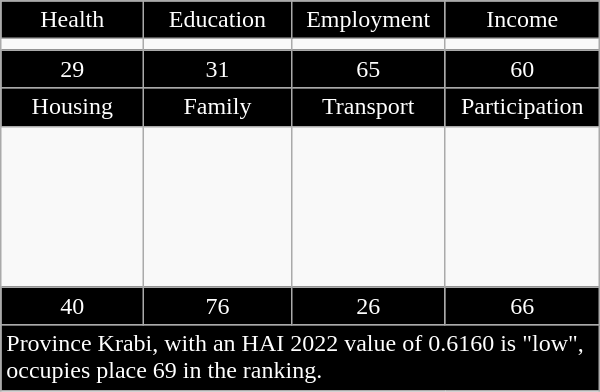<table class="wikitable floatright" style="width:400px;">
<tr>
<td style="text-align:center; width:100px; background:black; color:white;">Health</td>
<td style="text-align:center; width:100px; background:black; color:white;">Education</td>
<td style="text-align:center; width:100px; background:black; color:white;">Employment</td>
<td style="text-align:center; width:100px; background:black; color:white;">Income</td>
</tr>
<tr>
<td></td>
<td></td>
<td></td>
<td></td>
</tr>
<tr>
<td style="text-align:center; background:black; color:white;">29</td>
<td style="text-align:center; background:black; color:white;">31</td>
<td style="text-align:center; background:black; color:white;">65</td>
<td style="text-align:center; background:black; color:white;">60</td>
</tr>
<tr>
<td style="text-align:center; background:black; color:white;">Housing</td>
<td style="text-align:center; background:black; color:white;">Family</td>
<td style="text-align:center; background:black; color:white;">Transport</td>
<td style="text-align:center; background:black; color:white;">Participation</td>
</tr>
<tr>
<td style="height:100px;"></td>
<td></td>
<td></td>
<td></td>
</tr>
<tr>
<td style="text-align:center; background:black; color:white;">40</td>
<td style="text-align:center; background:black; color:white;">76</td>
<td style="text-align:center; background:black; color:white;">26</td>
<td style="text-align:center; background:black; color:white;">66</td>
</tr>
<tr>
<td colspan="4"; style="background:black; color:white;">Province Krabi, with an HAI 2022 value of 0.6160 is "low", occupies place 69 in the ranking.</td>
</tr>
</table>
